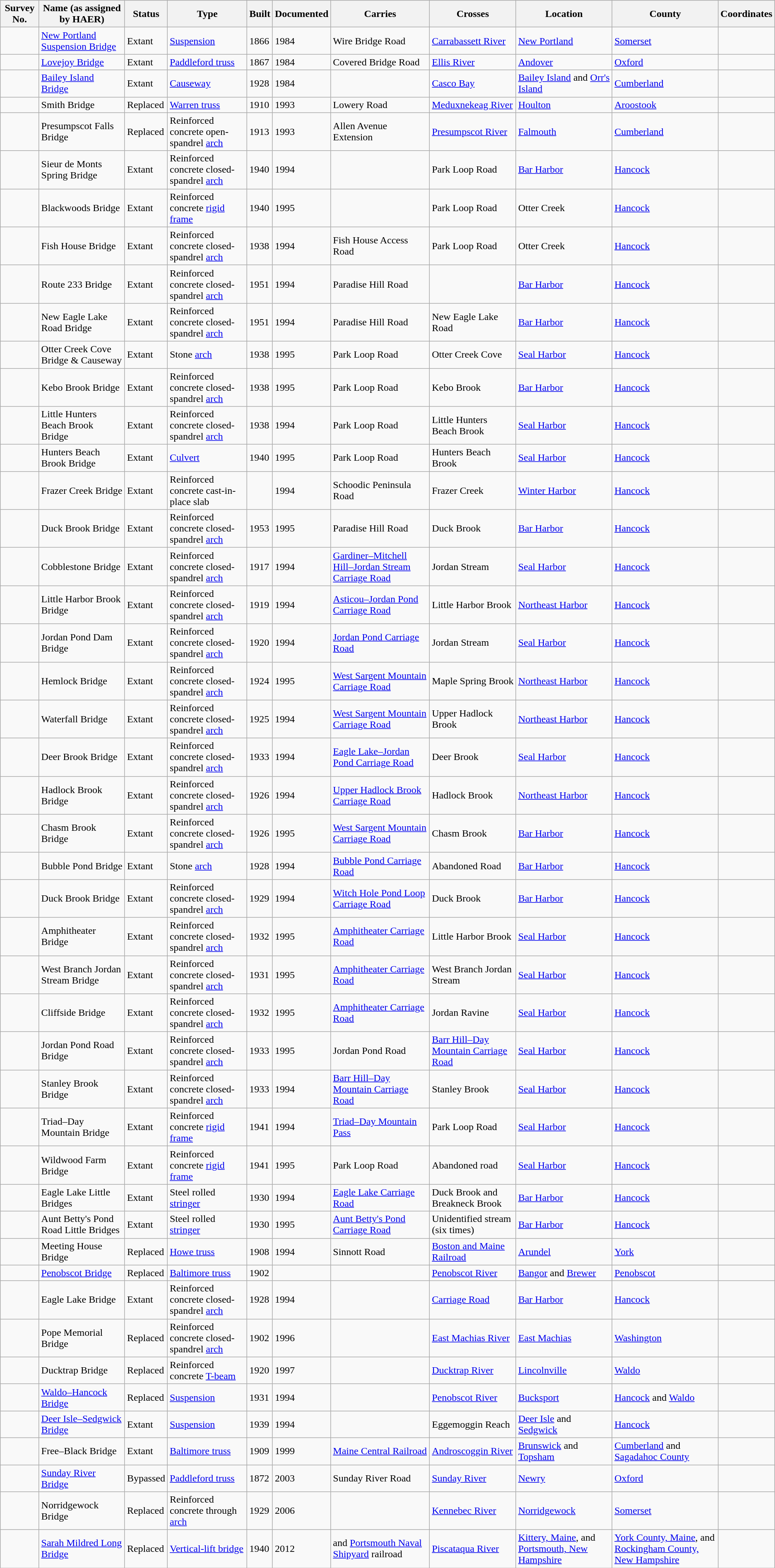<table class="wikitable sortable">
<tr>
<th>Survey No.</th>
<th>Name (as assigned by HAER)</th>
<th>Status</th>
<th>Type</th>
<th>Built</th>
<th>Documented</th>
<th>Carries</th>
<th>Crosses</th>
<th>Location</th>
<th>County</th>
<th>Coordinates</th>
</tr>
<tr>
<td></td>
<td><a href='#'>New Portland Suspension Bridge</a></td>
<td>Extant</td>
<td><a href='#'>Suspension</a></td>
<td>1866</td>
<td>1984</td>
<td>Wire Bridge Road</td>
<td><a href='#'>Carrabassett River</a></td>
<td><a href='#'>New Portland</a></td>
<td><a href='#'>Somerset</a></td>
<td></td>
</tr>
<tr>
<td></td>
<td><a href='#'>Lovejoy Bridge</a></td>
<td>Extant</td>
<td><a href='#'>Paddleford truss</a></td>
<td>1867</td>
<td>1984</td>
<td>Covered Bridge Road</td>
<td><a href='#'>Ellis River</a></td>
<td><a href='#'>Andover</a></td>
<td><a href='#'>Oxford</a></td>
<td></td>
</tr>
<tr>
<td></td>
<td><a href='#'>Bailey Island Bridge</a></td>
<td>Extant</td>
<td><a href='#'>Causeway</a></td>
<td>1928</td>
<td>1984</td>
<td></td>
<td><a href='#'>Casco Bay</a></td>
<td><a href='#'>Bailey Island</a> and <a href='#'>Orr's Island</a></td>
<td><a href='#'>Cumberland</a></td>
<td></td>
</tr>
<tr>
<td></td>
<td>Smith Bridge</td>
<td>Replaced</td>
<td><a href='#'>Warren truss</a></td>
<td>1910</td>
<td>1993</td>
<td>Lowery Road</td>
<td><a href='#'>Meduxnekeag River</a></td>
<td><a href='#'>Houlton</a></td>
<td><a href='#'>Aroostook</a></td>
<td></td>
</tr>
<tr>
<td></td>
<td>Presumpscot Falls Bridge</td>
<td>Replaced</td>
<td>Reinforced concrete open-spandrel <a href='#'>arch</a></td>
<td>1913</td>
<td>1993</td>
<td>Allen Avenue Extension</td>
<td><a href='#'>Presumpscot River</a></td>
<td><a href='#'>Falmouth</a></td>
<td><a href='#'>Cumberland</a></td>
<td></td>
</tr>
<tr>
<td></td>
<td>Sieur de Monts Spring Bridge</td>
<td>Extant</td>
<td>Reinforced concrete closed-spandrel <a href='#'>arch</a></td>
<td>1940</td>
<td>1994</td>
<td></td>
<td>Park Loop Road</td>
<td><a href='#'>Bar Harbor</a></td>
<td><a href='#'>Hancock</a></td>
<td></td>
</tr>
<tr>
<td></td>
<td>Blackwoods Bridge</td>
<td>Extant</td>
<td>Reinforced concrete <a href='#'>rigid frame</a></td>
<td>1940</td>
<td>1995</td>
<td></td>
<td>Park Loop Road</td>
<td>Otter Creek</td>
<td><a href='#'>Hancock</a></td>
<td></td>
</tr>
<tr>
<td></td>
<td>Fish House Bridge</td>
<td>Extant</td>
<td>Reinforced concrete closed-spandrel <a href='#'>arch</a></td>
<td>1938</td>
<td>1994</td>
<td>Fish House Access Road</td>
<td>Park Loop Road</td>
<td>Otter Creek</td>
<td><a href='#'>Hancock</a></td>
<td></td>
</tr>
<tr>
<td></td>
<td>Route 233 Bridge</td>
<td>Extant</td>
<td>Reinforced concrete closed-spandrel <a href='#'>arch</a></td>
<td>1951</td>
<td>1994</td>
<td>Paradise Hill Road</td>
<td></td>
<td><a href='#'>Bar Harbor</a></td>
<td><a href='#'>Hancock</a></td>
<td></td>
</tr>
<tr>
<td></td>
<td>New Eagle Lake Road Bridge</td>
<td>Extant</td>
<td>Reinforced concrete closed-spandrel <a href='#'>arch</a></td>
<td>1951</td>
<td>1994</td>
<td>Paradise Hill Road</td>
<td>New Eagle Lake Road</td>
<td><a href='#'>Bar Harbor</a></td>
<td><a href='#'>Hancock</a></td>
<td></td>
</tr>
<tr>
<td></td>
<td>Otter Creek Cove Bridge & Causeway</td>
<td>Extant</td>
<td>Stone <a href='#'>arch</a></td>
<td>1938</td>
<td>1995</td>
<td>Park Loop Road</td>
<td>Otter Creek Cove</td>
<td><a href='#'>Seal Harbor</a></td>
<td><a href='#'>Hancock</a></td>
<td></td>
</tr>
<tr>
<td></td>
<td>Kebo Brook Bridge</td>
<td>Extant</td>
<td>Reinforced concrete closed-spandrel <a href='#'>arch</a></td>
<td>1938</td>
<td>1995</td>
<td>Park Loop Road</td>
<td>Kebo Brook</td>
<td><a href='#'>Bar Harbor</a></td>
<td><a href='#'>Hancock</a></td>
<td></td>
</tr>
<tr>
<td></td>
<td>Little Hunters Beach Brook Bridge</td>
<td>Extant</td>
<td>Reinforced concrete closed-spandrel <a href='#'>arch</a></td>
<td>1938</td>
<td>1994</td>
<td>Park Loop Road</td>
<td>Little Hunters Beach Brook</td>
<td><a href='#'>Seal Harbor</a></td>
<td><a href='#'>Hancock</a></td>
<td></td>
</tr>
<tr>
<td></td>
<td>Hunters Beach Brook Bridge</td>
<td>Extant</td>
<td><a href='#'>Culvert</a></td>
<td>1940</td>
<td>1995</td>
<td>Park Loop Road</td>
<td>Hunters Beach Brook</td>
<td><a href='#'>Seal Harbor</a></td>
<td><a href='#'>Hancock</a></td>
<td></td>
</tr>
<tr>
<td></td>
<td>Frazer Creek Bridge</td>
<td>Extant</td>
<td>Reinforced concrete cast-in-place slab</td>
<td></td>
<td>1994</td>
<td>Schoodic Peninsula Road</td>
<td>Frazer Creek</td>
<td><a href='#'>Winter Harbor</a></td>
<td><a href='#'>Hancock</a></td>
<td></td>
</tr>
<tr>
<td></td>
<td>Duck Brook Bridge</td>
<td>Extant</td>
<td>Reinforced concrete closed-spandrel <a href='#'>arch</a></td>
<td>1953</td>
<td>1995</td>
<td>Paradise Hill Road</td>
<td>Duck Brook</td>
<td><a href='#'>Bar Harbor</a></td>
<td><a href='#'>Hancock</a></td>
<td></td>
</tr>
<tr>
<td></td>
<td>Cobblestone Bridge</td>
<td>Extant</td>
<td>Reinforced concrete closed-spandrel <a href='#'>arch</a></td>
<td>1917</td>
<td>1994</td>
<td><a href='#'>Gardiner–Mitchell Hill–Jordan Stream Carriage Road</a></td>
<td>Jordan Stream</td>
<td><a href='#'>Seal Harbor</a></td>
<td><a href='#'>Hancock</a></td>
<td></td>
</tr>
<tr>
<td></td>
<td>Little Harbor Brook Bridge</td>
<td>Extant</td>
<td>Reinforced concrete closed-spandrel <a href='#'>arch</a></td>
<td>1919</td>
<td>1994</td>
<td><a href='#'>Asticou–Jordan Pond Carriage Road</a></td>
<td>Little Harbor Brook</td>
<td><a href='#'>Northeast Harbor</a></td>
<td><a href='#'>Hancock</a></td>
<td></td>
</tr>
<tr>
<td></td>
<td>Jordan Pond Dam Bridge</td>
<td>Extant</td>
<td>Reinforced concrete closed-spandrel <a href='#'>arch</a></td>
<td>1920</td>
<td>1994</td>
<td><a href='#'>Jordan Pond Carriage Road</a></td>
<td>Jordan Stream</td>
<td><a href='#'>Seal Harbor</a></td>
<td><a href='#'>Hancock</a></td>
<td></td>
</tr>
<tr>
<td></td>
<td>Hemlock Bridge</td>
<td>Extant</td>
<td>Reinforced concrete closed-spandrel <a href='#'>arch</a></td>
<td>1924</td>
<td>1995</td>
<td><a href='#'>West Sargent Mountain Carriage Road</a></td>
<td>Maple Spring Brook</td>
<td><a href='#'>Northeast Harbor</a></td>
<td><a href='#'>Hancock</a></td>
<td></td>
</tr>
<tr>
<td></td>
<td>Waterfall Bridge</td>
<td>Extant</td>
<td>Reinforced concrete closed-spandrel <a href='#'>arch</a></td>
<td>1925</td>
<td>1994</td>
<td><a href='#'>West Sargent Mountain Carriage Road</a></td>
<td>Upper Hadlock Brook</td>
<td><a href='#'>Northeast Harbor</a></td>
<td><a href='#'>Hancock</a></td>
<td></td>
</tr>
<tr>
<td></td>
<td>Deer Brook Bridge</td>
<td>Extant</td>
<td>Reinforced concrete closed-spandrel <a href='#'>arch</a></td>
<td>1933</td>
<td>1994</td>
<td><a href='#'>Eagle Lake–Jordan Pond Carriage Road</a></td>
<td>Deer Brook</td>
<td><a href='#'>Seal Harbor</a></td>
<td><a href='#'>Hancock</a></td>
<td></td>
</tr>
<tr>
<td></td>
<td>Hadlock Brook Bridge</td>
<td>Extant</td>
<td>Reinforced concrete closed-spandrel <a href='#'>arch</a></td>
<td>1926</td>
<td>1994</td>
<td><a href='#'>Upper Hadlock Brook Carriage Road</a></td>
<td>Hadlock Brook</td>
<td><a href='#'>Northeast Harbor</a></td>
<td><a href='#'>Hancock</a></td>
<td></td>
</tr>
<tr>
<td></td>
<td>Chasm Brook Bridge</td>
<td>Extant</td>
<td>Reinforced concrete closed-spandrel <a href='#'>arch</a></td>
<td>1926</td>
<td>1995</td>
<td><a href='#'>West Sargent Mountain Carriage Road</a></td>
<td>Chasm Brook</td>
<td><a href='#'>Bar Harbor</a></td>
<td><a href='#'>Hancock</a></td>
<td></td>
</tr>
<tr>
<td></td>
<td>Bubble Pond Bridge</td>
<td>Extant</td>
<td>Stone <a href='#'>arch</a></td>
<td>1928</td>
<td>1994</td>
<td><a href='#'>Bubble Pond Carriage Road</a></td>
<td>Abandoned Road</td>
<td><a href='#'>Bar Harbor</a></td>
<td><a href='#'>Hancock</a></td>
<td></td>
</tr>
<tr>
<td></td>
<td>Duck Brook Bridge</td>
<td>Extant</td>
<td>Reinforced concrete closed-spandrel <a href='#'>arch</a></td>
<td>1929</td>
<td>1994</td>
<td><a href='#'>Witch Hole Pond Loop Carriage Road</a></td>
<td>Duck Brook</td>
<td><a href='#'>Bar Harbor</a></td>
<td><a href='#'>Hancock</a></td>
<td></td>
</tr>
<tr>
<td></td>
<td>Amphitheater Bridge</td>
<td>Extant</td>
<td>Reinforced concrete closed-spandrel <a href='#'>arch</a></td>
<td>1932</td>
<td>1995</td>
<td><a href='#'>Amphitheater Carriage Road</a></td>
<td>Little Harbor Brook</td>
<td><a href='#'>Seal Harbor</a></td>
<td><a href='#'>Hancock</a></td>
<td></td>
</tr>
<tr>
<td></td>
<td>West Branch Jordan Stream Bridge</td>
<td>Extant</td>
<td>Reinforced concrete closed-spandrel <a href='#'>arch</a></td>
<td>1931</td>
<td>1995</td>
<td><a href='#'>Amphitheater Carriage Road</a></td>
<td>West Branch Jordan Stream</td>
<td><a href='#'>Seal Harbor</a></td>
<td><a href='#'>Hancock</a></td>
<td></td>
</tr>
<tr>
<td></td>
<td>Cliffside Bridge</td>
<td>Extant</td>
<td>Reinforced concrete closed-spandrel <a href='#'>arch</a></td>
<td>1932</td>
<td>1995</td>
<td><a href='#'>Amphitheater Carriage Road</a></td>
<td>Jordan Ravine</td>
<td><a href='#'>Seal Harbor</a></td>
<td><a href='#'>Hancock</a></td>
<td></td>
</tr>
<tr>
<td></td>
<td>Jordan Pond Road Bridge</td>
<td>Extant</td>
<td>Reinforced concrete closed-spandrel <a href='#'>arch</a></td>
<td>1933</td>
<td>1995</td>
<td>Jordan Pond Road</td>
<td><a href='#'>Barr Hill–Day Mountain Carriage Road</a></td>
<td><a href='#'>Seal Harbor</a></td>
<td><a href='#'>Hancock</a></td>
<td></td>
</tr>
<tr>
<td></td>
<td>Stanley Brook Bridge</td>
<td>Extant</td>
<td>Reinforced concrete closed-spandrel <a href='#'>arch</a></td>
<td>1933</td>
<td>1994</td>
<td><a href='#'>Barr Hill–Day Mountain Carriage Road</a></td>
<td>Stanley Brook</td>
<td><a href='#'>Seal Harbor</a></td>
<td><a href='#'>Hancock</a></td>
<td></td>
</tr>
<tr>
<td></td>
<td>Triad–Day Mountain Bridge</td>
<td>Extant</td>
<td>Reinforced concrete <a href='#'>rigid frame</a></td>
<td>1941</td>
<td>1994</td>
<td><a href='#'>Triad–Day Mountain Pass</a></td>
<td>Park Loop Road</td>
<td><a href='#'>Seal Harbor</a></td>
<td><a href='#'>Hancock</a></td>
<td></td>
</tr>
<tr>
<td></td>
<td>Wildwood Farm Bridge</td>
<td>Extant</td>
<td>Reinforced concrete <a href='#'>rigid frame</a></td>
<td>1941</td>
<td>1995</td>
<td>Park Loop Road</td>
<td>Abandoned road</td>
<td><a href='#'>Seal Harbor</a></td>
<td><a href='#'>Hancock</a></td>
<td></td>
</tr>
<tr>
<td></td>
<td>Eagle Lake Little Bridges</td>
<td>Extant</td>
<td>Steel rolled <a href='#'>stringer</a></td>
<td>1930</td>
<td>1994</td>
<td><a href='#'>Eagle Lake Carriage Road</a></td>
<td>Duck Brook and Breakneck Brook</td>
<td><a href='#'>Bar Harbor</a></td>
<td><a href='#'>Hancock</a></td>
<td></td>
</tr>
<tr>
<td></td>
<td>Aunt Betty's Pond Road Little Bridges</td>
<td>Extant</td>
<td>Steel rolled <a href='#'>stringer</a></td>
<td>1930</td>
<td>1995</td>
<td><a href='#'>Aunt Betty's Pond Carriage Road</a></td>
<td>Unidentified stream (six times)</td>
<td><a href='#'>Bar Harbor</a></td>
<td><a href='#'>Hancock</a></td>
<td></td>
</tr>
<tr>
<td></td>
<td>Meeting House Bridge</td>
<td>Replaced</td>
<td><a href='#'>Howe truss</a></td>
<td>1908</td>
<td>1994</td>
<td>Sinnott Road</td>
<td><a href='#'>Boston and Maine Railroad</a></td>
<td><a href='#'>Arundel</a></td>
<td><a href='#'>York</a></td>
<td></td>
</tr>
<tr>
<td></td>
<td><a href='#'>Penobscot Bridge</a></td>
<td>Replaced</td>
<td><a href='#'>Baltimore truss</a></td>
<td>1902</td>
<td></td>
<td></td>
<td><a href='#'>Penobscot River</a></td>
<td><a href='#'>Bangor</a> and <a href='#'>Brewer</a></td>
<td><a href='#'>Penobscot</a></td>
<td></td>
</tr>
<tr>
<td></td>
<td>Eagle Lake Bridge</td>
<td>Extant</td>
<td>Reinforced concrete closed-spandrel <a href='#'>arch</a></td>
<td>1928</td>
<td>1994</td>
<td></td>
<td><a href='#'>Carriage Road</a></td>
<td><a href='#'>Bar Harbor</a></td>
<td><a href='#'>Hancock</a></td>
<td></td>
</tr>
<tr>
<td></td>
<td>Pope Memorial Bridge</td>
<td>Replaced</td>
<td>Reinforced concrete closed-spandrel <a href='#'>arch</a></td>
<td>1902</td>
<td>1996</td>
<td></td>
<td><a href='#'>East Machias River</a></td>
<td><a href='#'>East Machias</a></td>
<td><a href='#'>Washington</a></td>
<td></td>
</tr>
<tr>
<td></td>
<td>Ducktrap Bridge</td>
<td>Replaced</td>
<td>Reinforced concrete <a href='#'>T-beam</a></td>
<td>1920</td>
<td>1997</td>
<td></td>
<td><a href='#'>Ducktrap River</a></td>
<td><a href='#'>Lincolnville</a></td>
<td><a href='#'>Waldo</a></td>
<td></td>
</tr>
<tr>
<td></td>
<td><a href='#'>Waldo–Hancock Bridge</a></td>
<td>Replaced</td>
<td><a href='#'>Suspension</a></td>
<td>1931</td>
<td>1994</td>
<td></td>
<td><a href='#'>Penobscot River</a></td>
<td><a href='#'>Bucksport</a></td>
<td><a href='#'>Hancock</a> and <a href='#'>Waldo</a></td>
<td></td>
</tr>
<tr>
<td></td>
<td><a href='#'>Deer Isle–Sedgwick Bridge</a></td>
<td>Extant</td>
<td><a href='#'>Suspension</a></td>
<td>1939</td>
<td>1994</td>
<td></td>
<td>Eggemoggin Reach</td>
<td><a href='#'>Deer Isle</a> and <a href='#'>Sedgwick</a></td>
<td><a href='#'>Hancock</a></td>
<td></td>
</tr>
<tr>
<td></td>
<td>Free–Black Bridge</td>
<td>Extant</td>
<td><a href='#'>Baltimore truss</a></td>
<td>1909</td>
<td>1999</td>
<td><a href='#'>Maine Central Railroad</a></td>
<td><a href='#'>Androscoggin River</a></td>
<td><a href='#'>Brunswick</a> and <a href='#'>Topsham</a></td>
<td><a href='#'>Cumberland</a> and <a href='#'>Sagadahoc County</a></td>
<td></td>
</tr>
<tr>
<td></td>
<td><a href='#'>Sunday River Bridge</a></td>
<td>Bypassed</td>
<td><a href='#'>Paddleford truss</a></td>
<td>1872</td>
<td>2003</td>
<td>Sunday River Road</td>
<td><a href='#'>Sunday River</a></td>
<td><a href='#'>Newry</a></td>
<td><a href='#'>Oxford</a></td>
<td></td>
</tr>
<tr>
<td></td>
<td>Norridgewock Bridge</td>
<td>Replaced</td>
<td>Reinforced concrete through <a href='#'>arch</a></td>
<td>1929</td>
<td>2006</td>
<td></td>
<td><a href='#'>Kennebec River</a></td>
<td><a href='#'>Norridgewock</a></td>
<td><a href='#'>Somerset</a></td>
<td></td>
</tr>
<tr>
<td></td>
<td><a href='#'>Sarah Mildred Long Bridge</a></td>
<td>Replaced</td>
<td><a href='#'>Vertical-lift bridge</a></td>
<td>1940</td>
<td>2012</td>
<td> and <a href='#'>Portsmouth Naval Shipyard</a> railroad</td>
<td><a href='#'>Piscataqua River</a></td>
<td><a href='#'>Kittery, Maine</a>, and <a href='#'>Portsmouth, New Hampshire</a></td>
<td><a href='#'>York County, Maine</a>, and <a href='#'>Rockingham County, New Hampshire</a></td>
<td></td>
</tr>
</table>
